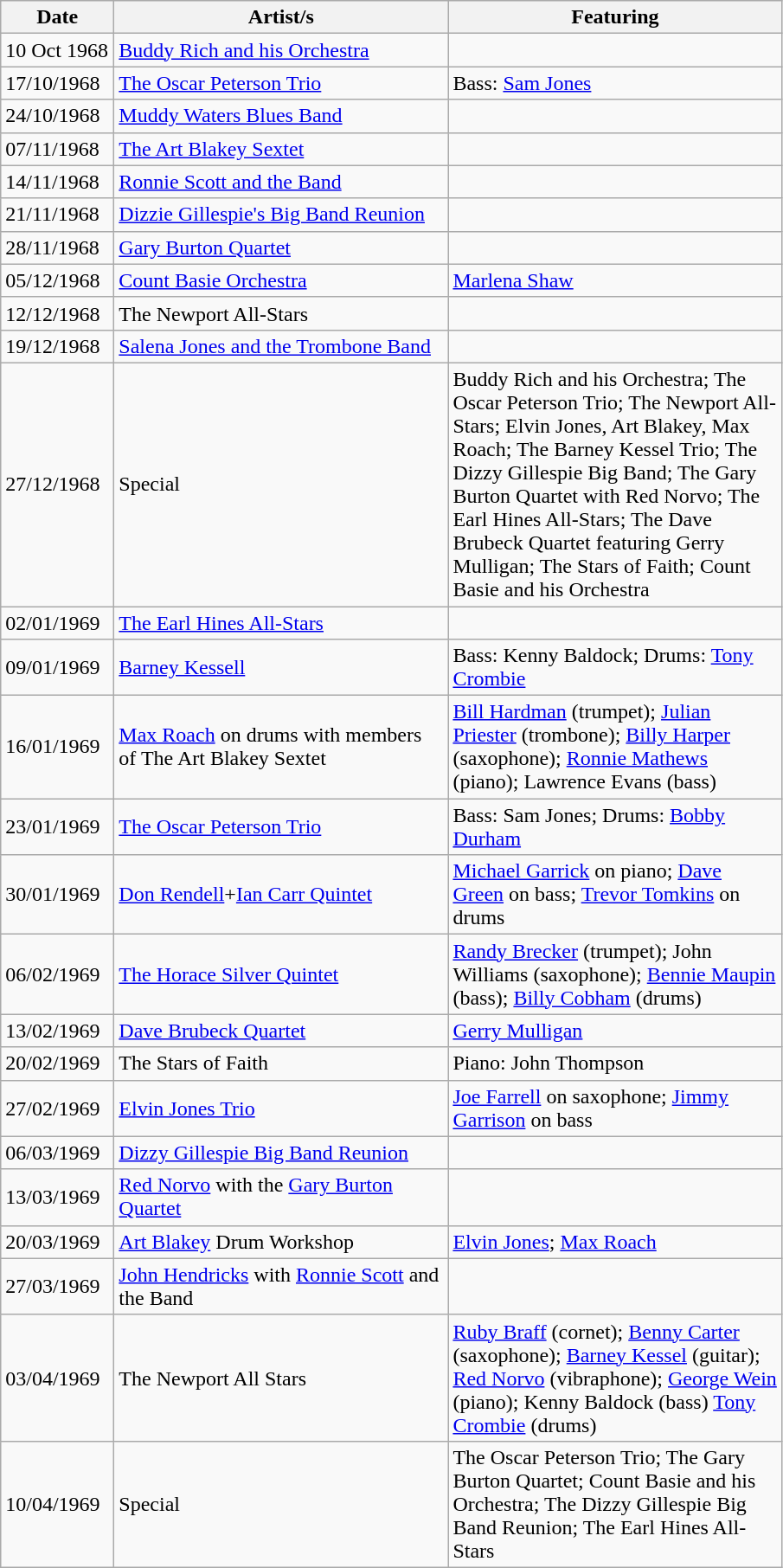<table class="wikitable">
<tr>
<th scope="col" style="width: 80px;">Date</th>
<th scope="col" style="width: 250px;">Artist/s</th>
<th scope="col" style="width: 250px;">Featuring</th>
</tr>
<tr>
<td>10 Oct 1968</td>
<td><a href='#'>Buddy Rich and his Orchestra</a></td>
<td></td>
</tr>
<tr>
<td>17/10/1968</td>
<td><a href='#'>The Oscar Peterson Trio</a></td>
<td>Bass: <a href='#'>Sam Jones</a></td>
</tr>
<tr>
<td>24/10/1968</td>
<td><a href='#'>Muddy Waters Blues Band</a></td>
<td></td>
</tr>
<tr>
<td>07/11/1968</td>
<td><a href='#'>The Art Blakey Sextet</a></td>
<td></td>
</tr>
<tr>
<td>14/11/1968</td>
<td><a href='#'>Ronnie Scott and the Band</a></td>
<td></td>
</tr>
<tr>
<td>21/11/1968</td>
<td><a href='#'>Dizzie Gillespie's Big Band Reunion</a></td>
<td></td>
</tr>
<tr>
<td>28/11/1968</td>
<td><a href='#'>Gary Burton Quartet</a></td>
<td></td>
</tr>
<tr>
<td>05/12/1968</td>
<td><a href='#'>Count Basie Orchestra</a></td>
<td><a href='#'>Marlena Shaw</a></td>
</tr>
<tr>
<td>12/12/1968</td>
<td>The Newport All-Stars</td>
<td></td>
</tr>
<tr>
<td>19/12/1968</td>
<td><a href='#'>Salena Jones and the Trombone Band</a></td>
<td></td>
</tr>
<tr>
<td>27/12/1968</td>
<td>Special</td>
<td>Buddy Rich and his Orchestra; The Oscar Peterson Trio; The Newport All-Stars; Elvin Jones, Art Blakey, Max Roach; The Barney Kessel Trio; The Dizzy Gillespie Big Band; The Gary Burton Quartet with Red Norvo; The Earl Hines All-Stars; The Dave Brubeck Quartet featuring Gerry Mulligan; The Stars of Faith; Count Basie and his Orchestra</td>
</tr>
<tr>
<td>02/01/1969</td>
<td><a href='#'>The Earl Hines All-Stars</a></td>
<td></td>
</tr>
<tr>
<td>09/01/1969</td>
<td><a href='#'>Barney Kessell</a></td>
<td>Bass: Kenny Baldock; Drums: <a href='#'>Tony Crombie</a></td>
</tr>
<tr>
<td>16/01/1969</td>
<td><a href='#'>Max Roach</a> on drums with members of The Art Blakey Sextet</td>
<td><a href='#'>Bill Hardman</a> (trumpet); <a href='#'>Julian Priester</a> (trombone); <a href='#'>Billy Harper</a> (saxophone); <a href='#'>Ronnie Mathews</a> (piano); Lawrence Evans (bass)</td>
</tr>
<tr>
<td>23/01/1969</td>
<td><a href='#'>The Oscar Peterson Trio</a></td>
<td>Bass: Sam Jones; Drums: <a href='#'>Bobby Durham</a></td>
</tr>
<tr>
<td>30/01/1969</td>
<td><a href='#'>Don Rendell</a>+<a href='#'>Ian Carr Quintet</a></td>
<td><a href='#'>Michael Garrick</a> on piano; <a href='#'>Dave Green</a> on bass; <a href='#'>Trevor Tomkins</a> on drums</td>
</tr>
<tr>
<td>06/02/1969</td>
<td><a href='#'>The Horace Silver Quintet</a></td>
<td><a href='#'>Randy Brecker</a> (trumpet); John Williams (saxophone); <a href='#'>Bennie Maupin</a> (bass); <a href='#'>Billy Cobham</a> (drums)</td>
</tr>
<tr>
<td>13/02/1969</td>
<td><a href='#'>Dave Brubeck Quartet</a></td>
<td><a href='#'>Gerry Mulligan</a></td>
</tr>
<tr>
<td>20/02/1969</td>
<td>The Stars of Faith</td>
<td>Piano: John Thompson</td>
</tr>
<tr>
<td>27/02/1969</td>
<td><a href='#'>Elvin Jones Trio</a></td>
<td><a href='#'>Joe Farrell</a> on saxophone; <a href='#'>Jimmy Garrison</a> on bass</td>
</tr>
<tr>
<td>06/03/1969</td>
<td><a href='#'>Dizzy Gillespie Big Band Reunion</a></td>
<td></td>
</tr>
<tr>
<td>13/03/1969</td>
<td><a href='#'>Red Norvo</a> with the <a href='#'>Gary Burton Quartet</a></td>
<td></td>
</tr>
<tr>
<td>20/03/1969</td>
<td><a href='#'>Art Blakey</a> Drum Workshop</td>
<td><a href='#'>Elvin Jones</a>; <a href='#'>Max Roach</a></td>
</tr>
<tr>
<td>27/03/1969</td>
<td><a href='#'>John Hendricks</a> with <a href='#'>Ronnie Scott</a> and the Band</td>
<td></td>
</tr>
<tr>
<td>03/04/1969</td>
<td>The Newport All Stars</td>
<td><a href='#'>Ruby Braff</a> (cornet); <a href='#'>Benny Carter</a> (saxophone); <a href='#'>Barney Kessel</a> (guitar); <a href='#'>Red Norvo</a> (vibraphone); <a href='#'>George Wein</a> (piano); Kenny Baldock (bass) <a href='#'>Tony Crombie</a> (drums)</td>
</tr>
<tr>
<td>10/04/1969</td>
<td>Special</td>
<td>The Oscar Peterson Trio; The Gary Burton Quartet; Count Basie and his Orchestra; The Dizzy Gillespie Big Band Reunion; The Earl Hines All-Stars</td>
</tr>
</table>
